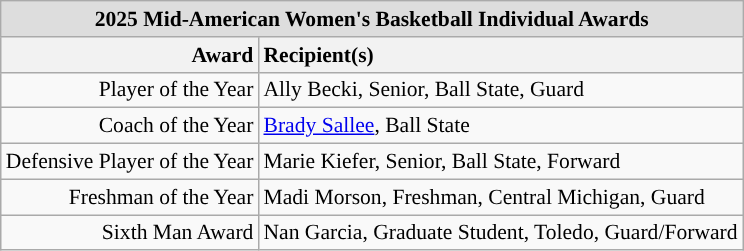<table class="wikitable" style="white-space:nowrap; font-size:90%;">
<tr>
<td colspan="7" style="text-align:center; background:#ddd;"><strong>2025 Mid-American Women's Basketball Individual Awards</strong></td>
</tr>
<tr>
<th style="text-align:right;">Award</th>
<th style="text-align:left;">Recipient(s)</th>
</tr>
<tr>
<td style="text-align:right;">Player of the Year</td>
<td style="text-align:left;">Ally Becki, Senior, Ball State, Guard</td>
</tr>
<tr>
<td style="text-align:right;">Coach of the Year</td>
<td style="text-align:left;"><a href='#'>Brady Sallee</a>, Ball State</td>
</tr>
<tr>
<td style="text-align:right;">Defensive Player of the Year</td>
<td style="text-align:left;">Marie Kiefer, Senior, Ball State, Forward</td>
</tr>
<tr>
<td style="text-align:right">Freshman of the Year</td>
<td style="text-align:left;">Madi Morson, Freshman, Central Michigan, Guard</td>
</tr>
<tr>
<td style="text-align:right;">Sixth Man Award</td>
<td style="text-align:left;">Nan Garcia, Graduate Student, Toledo, Guard/Forward</td>
</tr>
</table>
